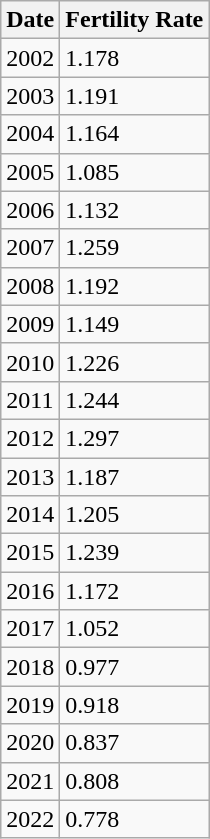<table class="wikitable mw-collapsible mw-collapsed">
<tr>
<th>Date</th>
<th>Fertility Rate</th>
</tr>
<tr>
<td>2002</td>
<td>1.178</td>
</tr>
<tr>
<td>2003</td>
<td>1.191</td>
</tr>
<tr>
<td>2004</td>
<td>1.164</td>
</tr>
<tr>
<td>2005</td>
<td>1.085</td>
</tr>
<tr>
<td>2006</td>
<td>1.132</td>
</tr>
<tr>
<td>2007</td>
<td>1.259</td>
</tr>
<tr>
<td>2008</td>
<td>1.192</td>
</tr>
<tr>
<td>2009</td>
<td>1.149</td>
</tr>
<tr>
<td>2010</td>
<td>1.226</td>
</tr>
<tr>
<td>2011</td>
<td>1.244</td>
</tr>
<tr>
<td>2012</td>
<td>1.297</td>
</tr>
<tr>
<td>2013</td>
<td>1.187</td>
</tr>
<tr>
<td>2014</td>
<td>1.205</td>
</tr>
<tr>
<td>2015</td>
<td>1.239</td>
</tr>
<tr>
<td>2016</td>
<td>1.172</td>
</tr>
<tr>
<td>2017</td>
<td>1.052</td>
</tr>
<tr>
<td>2018</td>
<td>0.977</td>
</tr>
<tr>
<td>2019</td>
<td>0.918</td>
</tr>
<tr>
<td>2020</td>
<td>0.837</td>
</tr>
<tr>
<td>2021</td>
<td>0.808</td>
</tr>
<tr>
<td>2022</td>
<td>0.778</td>
</tr>
</table>
